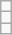<table class="wikitable" style="text-align:center;">
<tr>
<td></td>
</tr>
<tr>
<td></td>
</tr>
<tr>
<td></td>
</tr>
</table>
